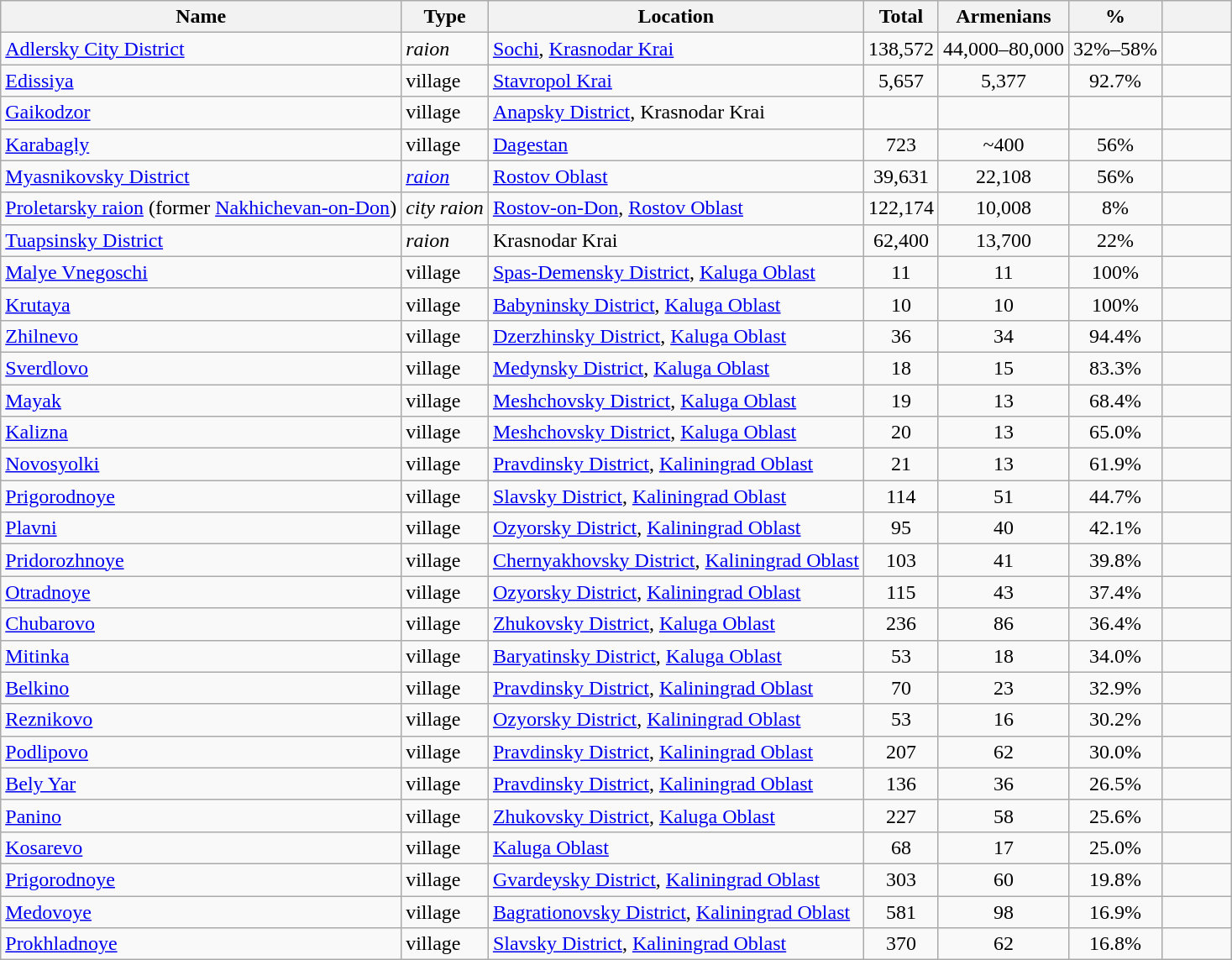<table class="wikitable sortable">
<tr>
<th>Name</th>
<th>Type</th>
<th>Location</th>
<th>Total</th>
<th>Armenians</th>
<th>%</th>
<th class="unsortable" style="width:3em"></th>
</tr>
<tr>
<td><a href='#'>Adlersky City District</a></td>
<td><em>raion</em></td>
<td> <a href='#'>Sochi</a>, <a href='#'>Krasnodar Krai</a></td>
<td align="center">138,572</td>
<td align="center">44,000–80,000</td>
<td align="center">32%–58%</td>
<td align="center"></td>
</tr>
<tr>
<td><a href='#'>Edissiya</a></td>
<td>village</td>
<td> <a href='#'>Stavropol Krai</a></td>
<td align="center">5,657</td>
<td align="center">5,377</td>
<td align="center">92.7%</td>
<td align="center"></td>
</tr>
<tr>
<td><a href='#'>Gaikodzor</a></td>
<td>village</td>
<td> <a href='#'>Anapsky District</a>, Krasnodar Krai</td>
<td align="center"></td>
<td align="center"></td>
<td align="center"></td>
<td align="center"></td>
</tr>
<tr>
<td><a href='#'>Karabagly</a></td>
<td>village</td>
<td> <a href='#'>Dagestan</a></td>
<td align="center">723</td>
<td align="center">~400</td>
<td align="center">56%</td>
<td align="center"></td>
</tr>
<tr>
<td><a href='#'>Myasnikovsky District</a></td>
<td><em><a href='#'>raion</a></em></td>
<td> <a href='#'>Rostov Oblast</a></td>
<td align="center">39,631</td>
<td align="center">22,108</td>
<td align="center">56%</td>
<td align="center"></td>
</tr>
<tr>
<td><a href='#'>Proletarsky raion</a> (former <a href='#'>Nakhichevan-on-Don</a>)</td>
<td><em>city raion</em></td>
<td> <a href='#'>Rostov-on-Don</a>, <a href='#'>Rostov Oblast</a></td>
<td align="center">122,174</td>
<td align="center">10,008</td>
<td align="center">8%</td>
<td align="center"></td>
</tr>
<tr>
<td><a href='#'>Tuapsinsky District</a></td>
<td><em>raion</em></td>
<td> Krasnodar Krai</td>
<td align="center">62,400</td>
<td align="center">13,700</td>
<td align="center">22%</td>
<td align="center"></td>
</tr>
<tr>
<td><a href='#'>Malye Vnegoschi</a></td>
<td>village</td>
<td> <a href='#'>Spas-Demensky District</a>, <a href='#'>Kaluga Oblast</a></td>
<td align="center">11</td>
<td align="center">11</td>
<td align="center">100%</td>
<td align="center"></td>
</tr>
<tr>
<td><a href='#'>Krutaya</a></td>
<td>village</td>
<td> <a href='#'>Babyninsky District</a>, <a href='#'>Kaluga Oblast</a></td>
<td align="center">10</td>
<td align="center">10</td>
<td align="center">100%</td>
<td align="center"></td>
</tr>
<tr>
<td><a href='#'>Zhilnevo</a></td>
<td>village</td>
<td> <a href='#'>Dzerzhinsky District</a>, <a href='#'>Kaluga Oblast</a></td>
<td align="center">36</td>
<td align="center">34</td>
<td align="center">94.4%</td>
<td align="center"></td>
</tr>
<tr>
<td><a href='#'>Sverdlovo</a></td>
<td>village</td>
<td> <a href='#'>Medynsky District</a>, <a href='#'>Kaluga Oblast</a></td>
<td align="center">18</td>
<td align="center">15</td>
<td align="center">83.3%</td>
<td align="center"></td>
</tr>
<tr>
<td><a href='#'>Mayak</a></td>
<td>village</td>
<td> <a href='#'>Meshchovsky District</a>, <a href='#'>Kaluga Oblast</a></td>
<td align="center">19</td>
<td align="center">13</td>
<td align="center">68.4%</td>
<td align="center"></td>
</tr>
<tr>
<td><a href='#'>Kalizna</a></td>
<td>village</td>
<td> <a href='#'>Meshchovsky District</a>, <a href='#'>Kaluga Oblast</a></td>
<td align="center">20</td>
<td align="center">13</td>
<td align="center">65.0%</td>
<td align="center"></td>
</tr>
<tr>
<td><a href='#'>Novosyolki</a></td>
<td>village</td>
<td> <a href='#'>Pravdinsky District</a>, <a href='#'>Kaliningrad Oblast</a></td>
<td align="center">21</td>
<td align="center">13</td>
<td align="center">61.9%</td>
<td align="center"></td>
</tr>
<tr>
<td><a href='#'>Prigorodnoye</a></td>
<td>village</td>
<td> <a href='#'>Slavsky District</a>, <a href='#'>Kaliningrad Oblast</a></td>
<td align="center">114</td>
<td align="center">51</td>
<td align="center">44.7%</td>
<td align="center"></td>
</tr>
<tr>
<td><a href='#'>Plavni</a></td>
<td>village</td>
<td> <a href='#'>Ozyorsky District</a>, <a href='#'>Kaliningrad Oblast</a></td>
<td align="center">95</td>
<td align="center">40</td>
<td align="center">42.1%</td>
<td align="center"></td>
</tr>
<tr>
<td><a href='#'>Pridorozhnoye</a></td>
<td>village</td>
<td> <a href='#'>Chernyakhovsky District</a>, <a href='#'>Kaliningrad Oblast</a></td>
<td align="center">103</td>
<td align="center">41</td>
<td align="center">39.8%</td>
<td align="center"></td>
</tr>
<tr>
<td><a href='#'>Otradnoye</a></td>
<td>village</td>
<td> <a href='#'>Ozyorsky District</a>, <a href='#'>Kaliningrad Oblast</a></td>
<td align="center">115</td>
<td align="center">43</td>
<td align="center">37.4%</td>
<td align="center"></td>
</tr>
<tr>
<td><a href='#'>Chubarovo</a></td>
<td>village</td>
<td> <a href='#'>Zhukovsky District</a>, <a href='#'>Kaluga Oblast</a></td>
<td align="center">236</td>
<td align="center">86</td>
<td align="center">36.4%</td>
<td align="center"></td>
</tr>
<tr>
<td><a href='#'>Mitinka</a></td>
<td>village</td>
<td> <a href='#'>Baryatinsky District</a>, <a href='#'>Kaluga Oblast</a></td>
<td align="center">53</td>
<td align="center">18</td>
<td align="center">34.0%</td>
<td align="center"></td>
</tr>
<tr>
<td><a href='#'>Belkino</a></td>
<td>village</td>
<td> <a href='#'>Pravdinsky District</a>, <a href='#'>Kaliningrad Oblast</a></td>
<td align="center">70</td>
<td align="center">23</td>
<td align="center">32.9%</td>
<td align="center"></td>
</tr>
<tr>
<td><a href='#'>Reznikovo</a></td>
<td>village</td>
<td> <a href='#'>Ozyorsky District</a>, <a href='#'>Kaliningrad Oblast</a></td>
<td align="center">53</td>
<td align="center">16</td>
<td align="center">30.2%</td>
<td align="center"></td>
</tr>
<tr>
<td><a href='#'>Podlipovo</a></td>
<td>village</td>
<td> <a href='#'>Pravdinsky District</a>, <a href='#'>Kaliningrad Oblast</a></td>
<td align="center">207</td>
<td align="center">62</td>
<td align="center">30.0%</td>
<td align="center"></td>
</tr>
<tr>
<td><a href='#'>Bely Yar</a></td>
<td>village</td>
<td> <a href='#'>Pravdinsky District</a>, <a href='#'>Kaliningrad Oblast</a></td>
<td align="center">136</td>
<td align="center">36</td>
<td align="center">26.5%</td>
<td align="center"></td>
</tr>
<tr>
<td><a href='#'>Panino</a></td>
<td>village</td>
<td> <a href='#'>Zhukovsky District</a>, <a href='#'>Kaluga Oblast</a></td>
<td align="center">227</td>
<td align="center">58</td>
<td align="center">25.6%</td>
<td align="center"></td>
</tr>
<tr>
<td><a href='#'>Kosarevo</a></td>
<td>village</td>
<td> <a href='#'>Kaluga Oblast</a></td>
<td align="center">68</td>
<td align="center">17</td>
<td align="center">25.0%</td>
<td align="center"></td>
</tr>
<tr>
<td><a href='#'>Prigorodnoye</a></td>
<td>village</td>
<td> <a href='#'>Gvardeysky District</a>, <a href='#'>Kaliningrad Oblast</a></td>
<td align="center">303</td>
<td align="center">60</td>
<td align="center">19.8%</td>
<td align="center"></td>
</tr>
<tr>
<td><a href='#'>Medovoye</a></td>
<td>village</td>
<td> <a href='#'>Bagrationovsky District</a>, <a href='#'>Kaliningrad Oblast</a></td>
<td align="center">581</td>
<td align="center">98</td>
<td align="center">16.9%</td>
<td align="center"></td>
</tr>
<tr>
<td><a href='#'>Prokhladnoye</a></td>
<td>village</td>
<td> <a href='#'>Slavsky District</a>, <a href='#'>Kaliningrad Oblast</a></td>
<td align="center">370</td>
<td align="center">62</td>
<td align="center">16.8%</td>
<td align="center"></td>
</tr>
</table>
